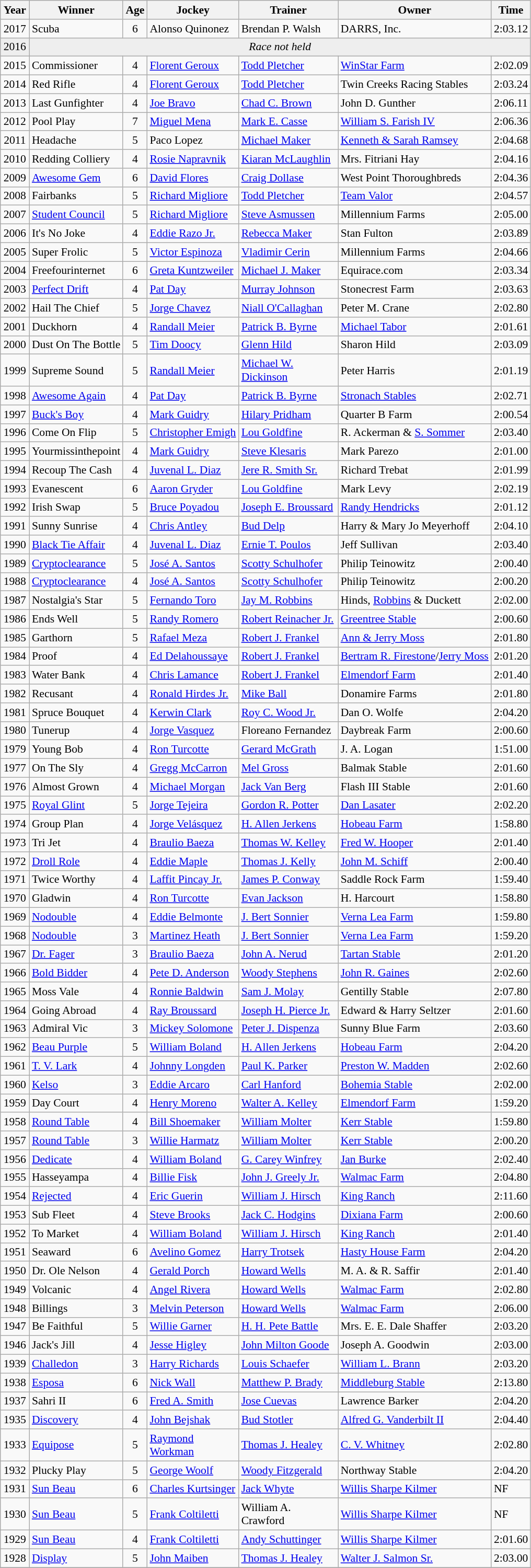<table class="wikitable sortable" style="font-size:90%">
<tr>
<th style="width:30px">Year<br></th>
<th style="width:110px">Winner<br></th>
<th style="width:20px">Age<br></th>
<th style="width:110px">Jockey<br></th>
<th style="width:120px">Trainer<br></th>
<th>Owner<br></th>
<th style="width:25px">Time</th>
</tr>
<tr>
<td align=center>2017</td>
<td>Scuba</td>
<td align=center>6</td>
<td>Alonso Quinonez</td>
<td>Brendan P. Walsh</td>
<td>DARRS, Inc.</td>
<td align=center>2:03.12</td>
</tr>
<tr bgcolor="#eeeeee">
<td align=center>2016</td>
<td align=center  colspan=6><em>Race not held</em></td>
</tr>
<tr>
<td align=center>2015</td>
<td>Commissioner</td>
<td align=center>4</td>
<td><a href='#'>Florent Geroux</a></td>
<td><a href='#'>Todd Pletcher</a></td>
<td><a href='#'>WinStar Farm</a></td>
<td align=center>2:02.09</td>
</tr>
<tr>
<td align=center>2014</td>
<td>Red Rifle</td>
<td align=center>4</td>
<td><a href='#'>Florent Geroux</a></td>
<td><a href='#'>Todd Pletcher</a></td>
<td>Twin Creeks Racing Stables</td>
<td align=center>2:03.24</td>
</tr>
<tr>
<td align=center>2013</td>
<td>Last Gunfighter</td>
<td align=center>4</td>
<td><a href='#'>Joe Bravo</a></td>
<td><a href='#'>Chad C. Brown</a></td>
<td>John D. Gunther</td>
<td align=center>2:06.11</td>
</tr>
<tr>
<td align=center>2012</td>
<td>Pool Play</td>
<td align=center>7</td>
<td><a href='#'>Miguel Mena</a></td>
<td><a href='#'>Mark E. Casse</a></td>
<td><a href='#'>William S. Farish IV</a></td>
<td>2:06.36</td>
</tr>
<tr>
<td align=center>2011</td>
<td>Headache</td>
<td align=center>5</td>
<td>Paco Lopez</td>
<td><a href='#'>Michael Maker</a></td>
<td><a href='#'>Kenneth & Sarah Ramsey</a></td>
<td align=center>2:04.68</td>
</tr>
<tr>
<td align=center>2010</td>
<td>Redding Colliery</td>
<td align=center>4</td>
<td><a href='#'>Rosie Napravnik</a></td>
<td><a href='#'>Kiaran McLaughlin</a></td>
<td>Mrs. Fitriani Hay</td>
<td align=center>2:04.16</td>
</tr>
<tr>
<td align=center>2009</td>
<td><a href='#'>Awesome Gem</a></td>
<td align=center>6</td>
<td><a href='#'>David Flores</a></td>
<td><a href='#'>Craig Dollase</a></td>
<td>West Point Thoroughbreds</td>
<td align=center>2:04.36</td>
</tr>
<tr>
<td align=center>2008</td>
<td>Fairbanks</td>
<td align=center>5</td>
<td><a href='#'>Richard Migliore</a></td>
<td><a href='#'>Todd Pletcher</a></td>
<td><a href='#'>Team Valor</a></td>
<td align=center>2:04.57</td>
</tr>
<tr>
<td align=center>2007</td>
<td><a href='#'>Student Council</a></td>
<td align=center>5</td>
<td><a href='#'>Richard Migliore</a></td>
<td><a href='#'>Steve Asmussen</a></td>
<td>Millennium Farms</td>
<td align=center>2:05.00</td>
</tr>
<tr>
<td align=center>2006</td>
<td>It's No Joke</td>
<td align=center>4</td>
<td><a href='#'>Eddie Razo Jr.</a></td>
<td><a href='#'>Rebecca Maker</a></td>
<td>Stan Fulton</td>
<td align=center>2:03.89</td>
</tr>
<tr>
<td align=center>2005</td>
<td>Super Frolic</td>
<td align=center>5</td>
<td><a href='#'>Victor Espinoza</a></td>
<td><a href='#'>Vladimir Cerin</a></td>
<td>Millennium Farms</td>
<td align=center>2:04.66</td>
</tr>
<tr>
<td align=center>2004</td>
<td>Freefourinternet</td>
<td align=center>6</td>
<td><a href='#'>Greta Kuntzweiler</a></td>
<td><a href='#'>Michael J. Maker</a></td>
<td>Equirace.com</td>
<td align=center>2:03.34</td>
</tr>
<tr>
<td align=center>2003</td>
<td><a href='#'>Perfect Drift</a></td>
<td align=center>4</td>
<td><a href='#'>Pat Day</a></td>
<td><a href='#'>Murray Johnson</a></td>
<td>Stonecrest Farm</td>
<td align=center>2:03.63</td>
</tr>
<tr>
<td align=center>2002</td>
<td>Hail The Chief</td>
<td align=center>5</td>
<td><a href='#'>Jorge Chavez</a></td>
<td><a href='#'>Niall O'Callaghan</a></td>
<td>Peter M. Crane</td>
<td align=center>2:02.80</td>
</tr>
<tr>
<td align=center>2001</td>
<td>Duckhorn</td>
<td align=center>4</td>
<td><a href='#'>Randall Meier</a></td>
<td><a href='#'>Patrick B. Byrne</a></td>
<td><a href='#'>Michael Tabor</a></td>
<td align=center>2:01.61</td>
</tr>
<tr>
<td align=center>2000</td>
<td>Dust On The Bottle</td>
<td align=center>5</td>
<td><a href='#'>Tim Doocy</a></td>
<td><a href='#'>Glenn Hild</a></td>
<td>Sharon Hild</td>
<td align=center>2:03.09</td>
</tr>
<tr>
<td align=center>1999</td>
<td>Supreme Sound</td>
<td align=center>5</td>
<td><a href='#'>Randall Meier</a></td>
<td><a href='#'>Michael W. Dickinson</a></td>
<td>Peter Harris</td>
<td align=center>2:01.19</td>
</tr>
<tr>
<td align=center>1998</td>
<td><a href='#'>Awesome Again</a></td>
<td align=center>4</td>
<td><a href='#'>Pat Day</a></td>
<td><a href='#'>Patrick B. Byrne</a></td>
<td><a href='#'>Stronach Stables</a></td>
<td align=center>2:02.71</td>
</tr>
<tr>
<td align=center>1997</td>
<td><a href='#'>Buck's Boy</a></td>
<td align=center>4</td>
<td><a href='#'>Mark Guidry</a></td>
<td><a href='#'>Hilary Pridham</a></td>
<td>Quarter B Farm</td>
<td align=center>2:00.54</td>
</tr>
<tr>
<td align=center>1996</td>
<td>Come On Flip</td>
<td align=center>5</td>
<td><a href='#'>Christopher Emigh</a></td>
<td><a href='#'>Lou Goldfine</a></td>
<td>R. Ackerman & <a href='#'>S. Sommer</a></td>
<td align=center>2:03.40</td>
</tr>
<tr>
<td align=center>1995</td>
<td>Yourmissinthepoint</td>
<td align=center>4</td>
<td><a href='#'>Mark Guidry</a></td>
<td><a href='#'>Steve Klesaris</a></td>
<td>Mark Parezo</td>
<td align=center>2:01.00</td>
</tr>
<tr>
<td align=center>1994</td>
<td>Recoup The Cash</td>
<td align=center>4</td>
<td><a href='#'>Juvenal L. Diaz</a></td>
<td><a href='#'>Jere R. Smith Sr.</a></td>
<td>Richard Trebat</td>
<td align=center>2:01.99</td>
</tr>
<tr>
<td align=center>1993</td>
<td>Evanescent</td>
<td align=center>6</td>
<td><a href='#'>Aaron Gryder</a></td>
<td><a href='#'>Lou Goldfine</a></td>
<td>Mark Levy</td>
<td align=center>2:02.19</td>
</tr>
<tr>
<td align=center>1992</td>
<td>Irish Swap</td>
<td align=center>5</td>
<td><a href='#'>Bruce Poyadou</a></td>
<td><a href='#'>Joseph E. Broussard</a></td>
<td><a href='#'>Randy Hendricks</a></td>
<td align=center>2:01.12</td>
</tr>
<tr>
<td align=center>1991</td>
<td>Sunny Sunrise</td>
<td align=center>4</td>
<td><a href='#'>Chris Antley</a></td>
<td><a href='#'>Bud Delp</a></td>
<td>Harry & Mary Jo Meyerhoff</td>
<td align=center>2:04.10</td>
</tr>
<tr>
<td align=center>1990</td>
<td><a href='#'>Black Tie Affair</a></td>
<td align=center>4</td>
<td><a href='#'>Juvenal L. Diaz</a></td>
<td><a href='#'>Ernie T. Poulos</a></td>
<td>Jeff Sullivan</td>
<td align=center>2:03.40</td>
</tr>
<tr>
<td align=center>1989</td>
<td><a href='#'>Cryptoclearance</a></td>
<td align=center>5</td>
<td><a href='#'>José A. Santos</a></td>
<td><a href='#'>Scotty Schulhofer</a></td>
<td>Philip Teinowitz</td>
<td align=center>2:00.40</td>
</tr>
<tr>
<td align=center>1988</td>
<td><a href='#'>Cryptoclearance</a></td>
<td align=center>4</td>
<td><a href='#'>José A. Santos</a></td>
<td><a href='#'>Scotty Schulhofer</a></td>
<td>Philip Teinowitz</td>
<td align=center>2:00.20</td>
</tr>
<tr>
<td align=center>1987</td>
<td>Nostalgia's Star</td>
<td align=center>5</td>
<td><a href='#'>Fernando Toro</a></td>
<td><a href='#'>Jay M. Robbins</a></td>
<td>Hinds, <a href='#'>Robbins</a> & Duckett</td>
<td align=center>2:02.00</td>
</tr>
<tr>
<td align=center>1986</td>
<td>Ends Well</td>
<td align=center>5</td>
<td><a href='#'>Randy Romero</a></td>
<td><a href='#'>Robert Reinacher Jr.</a></td>
<td><a href='#'>Greentree Stable</a></td>
<td align=center>2:00.60</td>
</tr>
<tr>
<td align=center>1985</td>
<td>Garthorn</td>
<td align=center>5</td>
<td><a href='#'>Rafael Meza</a></td>
<td><a href='#'>Robert J. Frankel</a></td>
<td><a href='#'>Ann & Jerry Moss</a></td>
<td align=center>2:01.80</td>
</tr>
<tr>
<td align=center>1984</td>
<td>Proof</td>
<td align=center>4</td>
<td><a href='#'>Ed Delahoussaye</a></td>
<td><a href='#'>Robert J. Frankel</a></td>
<td><a href='#'>Bertram R. Firestone</a>/<a href='#'>Jerry Moss</a></td>
<td align=center>2:01.20</td>
</tr>
<tr>
<td align=center>1983</td>
<td>Water Bank</td>
<td align=center>4</td>
<td><a href='#'>Chris Lamance</a></td>
<td><a href='#'>Robert J. Frankel</a></td>
<td><a href='#'>Elmendorf Farm</a></td>
<td align=center>2:01.40</td>
</tr>
<tr>
<td align=center>1982</td>
<td>Recusant</td>
<td align=center>4</td>
<td><a href='#'>Ronald Hirdes Jr.</a></td>
<td><a href='#'>Mike Ball</a></td>
<td>Donamire Farms</td>
<td align=center>2:01.80</td>
</tr>
<tr>
<td align=center>1981</td>
<td>Spruce Bouquet</td>
<td align=center>4</td>
<td><a href='#'>Kerwin Clark</a></td>
<td><a href='#'>Roy C. Wood Jr.</a></td>
<td>Dan O. Wolfe</td>
<td align=center>2:04.20</td>
</tr>
<tr>
<td align=center>1980</td>
<td>Tunerup</td>
<td align=center>4</td>
<td><a href='#'>Jorge Vasquez</a></td>
<td>Floreano Fernandez</td>
<td>Daybreak Farm</td>
<td align=center>2:00.60</td>
</tr>
<tr>
<td align=center>1979</td>
<td>Young Bob</td>
<td align=center>4</td>
<td><a href='#'>Ron Turcotte</a></td>
<td><a href='#'>Gerard McGrath</a></td>
<td>J. A. Logan</td>
<td align=center>1:51.00</td>
</tr>
<tr>
<td align=center>1977</td>
<td>On The Sly</td>
<td align=center>4</td>
<td><a href='#'>Gregg McCarron</a></td>
<td><a href='#'>Mel Gross</a></td>
<td>Balmak Stable</td>
<td align=center>2:01.60</td>
</tr>
<tr>
<td align=center>1976</td>
<td>Almost Grown</td>
<td align=center>4</td>
<td><a href='#'>Michael Morgan</a></td>
<td><a href='#'>Jack Van Berg</a></td>
<td>Flash III Stable</td>
<td align=center>2:01.60</td>
</tr>
<tr>
<td align=center>1975</td>
<td><a href='#'>Royal Glint</a></td>
<td align=center>5</td>
<td><a href='#'>Jorge Tejeira</a></td>
<td><a href='#'>Gordon R. Potter</a></td>
<td><a href='#'>Dan Lasater</a></td>
<td align=center>2:02.20</td>
</tr>
<tr>
<td align=center>1974</td>
<td>Group Plan</td>
<td align=center>4</td>
<td><a href='#'>Jorge Velásquez</a></td>
<td><a href='#'>H. Allen Jerkens</a></td>
<td><a href='#'>Hobeau Farm</a></td>
<td align=center>1:58.80</td>
</tr>
<tr>
<td align=center>1973</td>
<td>Tri Jet</td>
<td align=center>4</td>
<td><a href='#'>Braulio Baeza</a></td>
<td><a href='#'>Thomas W. Kelley</a></td>
<td><a href='#'>Fred W. Hooper</a></td>
<td align=center>2:01.40</td>
</tr>
<tr>
<td align=center>1972</td>
<td><a href='#'>Droll Role</a></td>
<td align=center>4</td>
<td><a href='#'>Eddie Maple</a></td>
<td><a href='#'>Thomas J. Kelly</a></td>
<td><a href='#'>John M. Schiff</a></td>
<td align=center>2:00.40</td>
</tr>
<tr>
<td align=center>1971</td>
<td>Twice Worthy</td>
<td align=center>4</td>
<td><a href='#'>Laffit Pincay Jr.</a></td>
<td><a href='#'>James P. Conway</a></td>
<td>Saddle Rock Farm</td>
<td align=center>1:59.40</td>
</tr>
<tr>
<td align=center>1970</td>
<td>Gladwin</td>
<td align=center>4</td>
<td><a href='#'>Ron Turcotte</a></td>
<td><a href='#'>Evan Jackson</a></td>
<td>H. Harcourt</td>
<td align=center>1:58.80</td>
</tr>
<tr>
<td align=center>1969</td>
<td><a href='#'>Nodouble</a></td>
<td align=center>4</td>
<td><a href='#'>Eddie Belmonte</a></td>
<td><a href='#'>J. Bert Sonnier</a></td>
<td><a href='#'>Verna Lea Farm</a></td>
<td align=center>1:59.80</td>
</tr>
<tr>
<td align=center>1968</td>
<td><a href='#'>Nodouble</a></td>
<td align=center>3</td>
<td><a href='#'>Martinez Heath</a></td>
<td><a href='#'>J. Bert Sonnier</a></td>
<td><a href='#'>Verna Lea Farm</a></td>
<td align=center>1:59.20</td>
</tr>
<tr>
<td align=center>1967</td>
<td><a href='#'>Dr. Fager</a></td>
<td align=center>3</td>
<td><a href='#'>Braulio Baeza</a></td>
<td><a href='#'>John A. Nerud</a></td>
<td><a href='#'>Tartan Stable</a></td>
<td align=center>2:01.20</td>
</tr>
<tr>
<td align=center>1966</td>
<td><a href='#'>Bold Bidder</a></td>
<td align=center>4</td>
<td><a href='#'>Pete D. Anderson</a></td>
<td><a href='#'>Woody Stephens</a></td>
<td><a href='#'>John R. Gaines</a></td>
<td align=center>2:02.60</td>
</tr>
<tr>
<td align=center>1965</td>
<td>Moss Vale</td>
<td align=center>4</td>
<td><a href='#'>Ronnie Baldwin</a></td>
<td><a href='#'>Sam J. Molay</a></td>
<td>Gentilly Stable</td>
<td align=center>2:07.80</td>
</tr>
<tr>
<td align=center>1964</td>
<td>Going Abroad</td>
<td align=center>4</td>
<td><a href='#'>Ray Broussard</a></td>
<td><a href='#'>Joseph H. Pierce Jr.</a></td>
<td>Edward & Harry Seltzer</td>
<td align=center>2:01.60</td>
</tr>
<tr>
<td align=center>1963</td>
<td>Admiral Vic</td>
<td align=center>3</td>
<td><a href='#'>Mickey Solomone</a></td>
<td><a href='#'>Peter J. Dispenza</a></td>
<td>Sunny Blue Farm</td>
<td align=center>2:03.60</td>
</tr>
<tr>
<td align=center>1962</td>
<td><a href='#'>Beau Purple</a></td>
<td align=center>5</td>
<td><a href='#'>William Boland</a></td>
<td><a href='#'>H. Allen Jerkens</a></td>
<td><a href='#'>Hobeau Farm</a></td>
<td align=center>2:04.20</td>
</tr>
<tr>
<td align=center>1961</td>
<td><a href='#'>T. V. Lark</a></td>
<td align=center>4</td>
<td><a href='#'>Johnny Longden</a></td>
<td><a href='#'>Paul K. Parker</a></td>
<td><a href='#'>Preston W. Madden</a></td>
<td align=center>2:02.60</td>
</tr>
<tr>
<td align=center>1960</td>
<td><a href='#'>Kelso</a></td>
<td align=center>3</td>
<td><a href='#'>Eddie Arcaro</a></td>
<td><a href='#'>Carl Hanford</a></td>
<td><a href='#'>Bohemia Stable</a></td>
<td align=center>2:02.00</td>
</tr>
<tr>
<td align=center>1959</td>
<td>Day Court</td>
<td align=center>4</td>
<td><a href='#'>Henry Moreno</a></td>
<td><a href='#'>Walter A. Kelley</a></td>
<td><a href='#'>Elmendorf Farm</a></td>
<td align=center>1:59.20</td>
</tr>
<tr>
<td align=center>1958</td>
<td><a href='#'>Round Table</a></td>
<td align=center>4</td>
<td><a href='#'>Bill Shoemaker</a></td>
<td><a href='#'>William Molter</a></td>
<td><a href='#'>Kerr Stable</a></td>
<td align=center>1:59.80</td>
</tr>
<tr>
<td align=center>1957</td>
<td><a href='#'>Round Table</a></td>
<td align=center>3</td>
<td><a href='#'>Willie Harmatz</a></td>
<td><a href='#'>William Molter</a></td>
<td><a href='#'>Kerr Stable</a></td>
<td align=center>2:00.20</td>
</tr>
<tr>
<td align=center>1956</td>
<td><a href='#'>Dedicate</a></td>
<td align=center>4</td>
<td><a href='#'>William Boland</a></td>
<td><a href='#'>G. Carey Winfrey</a></td>
<td><a href='#'>Jan Burke</a></td>
<td align=center>2:02.40</td>
</tr>
<tr>
<td align=center>1955</td>
<td>Hasseyampa</td>
<td align=center>4</td>
<td><a href='#'>Billie Fisk</a></td>
<td><a href='#'>John J. Greely Jr.</a></td>
<td><a href='#'>Walmac Farm</a></td>
<td align=center>2:04.80</td>
</tr>
<tr>
<td align=center>1954</td>
<td><a href='#'>Rejected</a></td>
<td align=center>4</td>
<td><a href='#'>Eric Guerin</a></td>
<td><a href='#'>William J. Hirsch</a></td>
<td><a href='#'>King Ranch</a></td>
<td align=center>2:11.60</td>
</tr>
<tr>
<td align=center>1953</td>
<td>Sub Fleet</td>
<td align=center>4</td>
<td><a href='#'>Steve Brooks</a></td>
<td><a href='#'>Jack C. Hodgins</a></td>
<td><a href='#'>Dixiana Farm</a></td>
<td align=center>2:00.60</td>
</tr>
<tr>
<td align=center>1952</td>
<td>To Market</td>
<td align=center>4</td>
<td><a href='#'>William Boland</a></td>
<td><a href='#'>William J. Hirsch</a></td>
<td><a href='#'>King Ranch</a></td>
<td align=center>2:01.40</td>
</tr>
<tr>
<td align=center>1951</td>
<td>Seaward</td>
<td align=center>6</td>
<td><a href='#'>Avelino Gomez</a></td>
<td><a href='#'>Harry Trotsek</a></td>
<td><a href='#'>Hasty House Farm</a></td>
<td align=center>2:04.20</td>
</tr>
<tr>
<td align=center>1950</td>
<td>Dr. Ole Nelson</td>
<td align=center>4</td>
<td><a href='#'>Gerald Porch</a></td>
<td><a href='#'>Howard Wells</a></td>
<td>M. A. & R. Saffir</td>
<td align=center>2:01.40</td>
</tr>
<tr>
<td align=center>1949</td>
<td>Volcanic</td>
<td align=center>4</td>
<td><a href='#'>Angel Rivera</a></td>
<td><a href='#'>Howard Wells</a></td>
<td><a href='#'>Walmac Farm</a></td>
<td align=center>2:02.80</td>
</tr>
<tr>
<td align=center>1948</td>
<td>Billings</td>
<td align=center>3</td>
<td><a href='#'>Melvin Peterson</a></td>
<td><a href='#'>Howard Wells</a></td>
<td><a href='#'>Walmac Farm</a></td>
<td align=center>2:06.00</td>
</tr>
<tr>
<td align=center>1947</td>
<td>Be Faithful</td>
<td align=center>5</td>
<td><a href='#'>Willie Garner</a></td>
<td><a href='#'>H. H. Pete Battle</a></td>
<td>Mrs. E. E. Dale Shaffer</td>
<td align=center>2:03.20</td>
</tr>
<tr>
<td align=center>1946</td>
<td>Jack's Jill</td>
<td align=center>4</td>
<td><a href='#'>Jesse Higley</a></td>
<td><a href='#'>John Milton Goode</a></td>
<td>Joseph A. Goodwin</td>
<td align=center>2:03.00</td>
</tr>
<tr>
<td align=center>1939</td>
<td><a href='#'>Challedon</a></td>
<td align=center>3</td>
<td><a href='#'>Harry Richards</a></td>
<td><a href='#'>Louis Schaefer</a></td>
<td><a href='#'>William L. Brann</a></td>
<td align=center>2:03.20</td>
</tr>
<tr>
<td align=center>1938</td>
<td><a href='#'>Esposa</a></td>
<td align=center>6</td>
<td><a href='#'>Nick Wall</a></td>
<td><a href='#'>Matthew P. Brady</a></td>
<td><a href='#'>Middleburg Stable</a></td>
<td align=center>2:13.80</td>
</tr>
<tr>
<td align=center>1937</td>
<td>Sahri II</td>
<td align=center>6</td>
<td><a href='#'>Fred A. Smith</a></td>
<td><a href='#'>Jose Cuevas</a></td>
<td>Lawrence Barker</td>
<td align=center>2:04.20</td>
</tr>
<tr>
<td align=center>1935</td>
<td><a href='#'>Discovery</a></td>
<td align=center>4</td>
<td><a href='#'>John Bejshak</a></td>
<td><a href='#'>Bud Stotler</a></td>
<td><a href='#'>Alfred G. Vanderbilt II</a></td>
<td align=center>2:04.40</td>
</tr>
<tr>
<td align=center>1933</td>
<td><a href='#'>Equipose</a></td>
<td align=center>5</td>
<td><a href='#'>Raymond Workman</a></td>
<td><a href='#'>Thomas J. Healey</a></td>
<td><a href='#'>C. V. Whitney</a></td>
<td align=center>2:02.80</td>
</tr>
<tr>
<td align=center>1932</td>
<td>Plucky Play</td>
<td align=center>5</td>
<td><a href='#'>George Woolf</a></td>
<td><a href='#'>Woody Fitzgerald</a></td>
<td>Northway Stable</td>
<td align=center>2:04.20</td>
</tr>
<tr>
<td align=center>1931</td>
<td><a href='#'>Sun Beau</a></td>
<td align=center>6</td>
<td><a href='#'>Charles Kurtsinger</a></td>
<td><a href='#'>Jack Whyte</a></td>
<td><a href='#'>Willis Sharpe Kilmer</a></td>
<td>NF</td>
</tr>
<tr>
<td align=center>1930</td>
<td><a href='#'>Sun Beau</a></td>
<td align=center>5</td>
<td><a href='#'>Frank Coltiletti</a></td>
<td>William A. Crawford</td>
<td><a href='#'>Willis Sharpe Kilmer</a></td>
<td>NF</td>
</tr>
<tr>
<td align=center>1929</td>
<td><a href='#'>Sun Beau</a></td>
<td align=center>4</td>
<td><a href='#'>Frank Coltiletti</a></td>
<td><a href='#'>Andy Schuttinger</a></td>
<td><a href='#'>Willis Sharpe Kilmer</a></td>
<td align=center>2:01.60</td>
</tr>
<tr>
<td align=center>1928</td>
<td><a href='#'>Display</a></td>
<td align=center>5</td>
<td><a href='#'>John Maiben</a></td>
<td><a href='#'>Thomas J. Healey</a></td>
<td><a href='#'>Walter J. Salmon Sr.</a></td>
<td align=center>2:03.00</td>
</tr>
<tr>
</tr>
</table>
